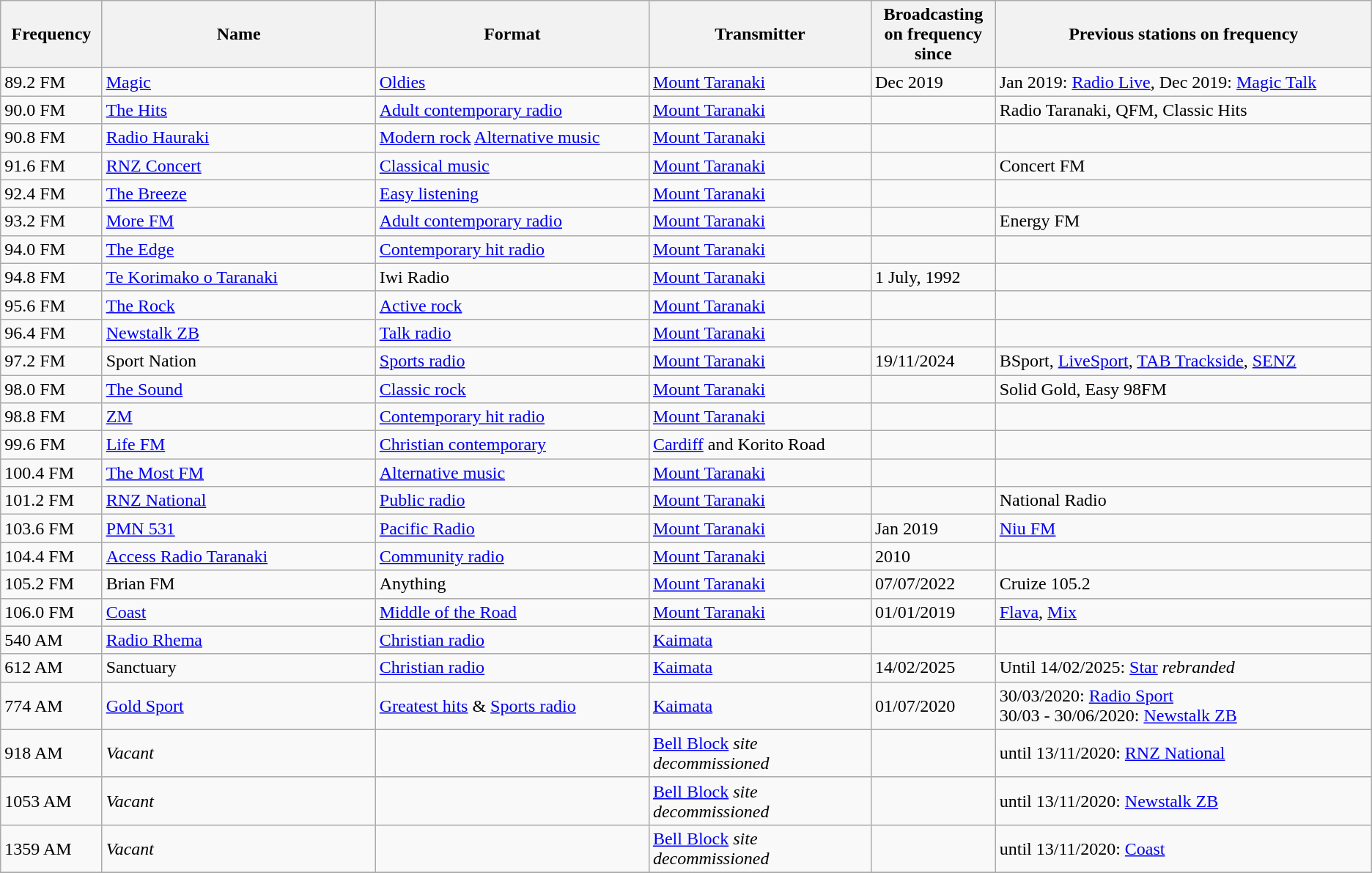<table class="wikitable sortable">
<tr>
<th scope="col" style="width: 04%">Frequency</th>
<th scope="col" style="width: 16%">Name</th>
<th scope="col" style="width: 16%">Format</th>
<th scope="col" style="width: 13%">Transmitter</th>
<th scope="col" style="width: 5%">Broadcasting on frequency since</th>
<th scope="col" style="width: 22%">Previous stations on frequency</th>
</tr>
<tr>
<td>89.2 FM</td>
<td><a href='#'>Magic</a></td>
<td><a href='#'>Oldies</a></td>
<td><a href='#'>Mount Taranaki</a></td>
<td>Dec 2019</td>
<td>Jan 2019: <a href='#'>Radio Live</a>, Dec 2019: <a href='#'>Magic Talk</a></td>
</tr>
<tr>
<td>90.0 FM</td>
<td><a href='#'>The Hits</a></td>
<td><a href='#'>Adult contemporary radio</a></td>
<td><a href='#'>Mount Taranaki</a></td>
<td></td>
<td>Radio Taranaki, QFM, Classic Hits</td>
</tr>
<tr>
<td>90.8 FM</td>
<td><a href='#'>Radio Hauraki</a></td>
<td><a href='#'>Modern rock</a> <a href='#'>Alternative music</a></td>
<td><a href='#'>Mount Taranaki</a></td>
<td></td>
<td></td>
</tr>
<tr>
<td>91.6 FM</td>
<td><a href='#'>RNZ Concert</a></td>
<td><a href='#'>Classical music</a></td>
<td><a href='#'>Mount Taranaki</a></td>
<td></td>
<td>Concert FM</td>
</tr>
<tr>
<td>92.4 FM</td>
<td><a href='#'>The Breeze</a></td>
<td><a href='#'>Easy listening</a></td>
<td><a href='#'>Mount Taranaki</a></td>
<td></td>
<td></td>
</tr>
<tr>
<td>93.2 FM</td>
<td><a href='#'>More FM</a></td>
<td><a href='#'>Adult contemporary radio</a></td>
<td><a href='#'>Mount Taranaki</a></td>
<td></td>
<td>Energy FM</td>
</tr>
<tr>
<td>94.0 FM</td>
<td><a href='#'>The Edge</a></td>
<td><a href='#'>Contemporary hit radio</a></td>
<td><a href='#'>Mount Taranaki</a></td>
<td></td>
<td></td>
</tr>
<tr>
<td>94.8 FM</td>
<td><a href='#'>Te Korimako o Taranaki</a></td>
<td>Iwi Radio</td>
<td><a href='#'>Mount Taranaki</a></td>
<td>1 July, 1992</td>
<td></td>
</tr>
<tr>
<td>95.6 FM</td>
<td><a href='#'>The Rock</a></td>
<td><a href='#'>Active rock</a></td>
<td><a href='#'>Mount Taranaki</a></td>
<td></td>
<td></td>
</tr>
<tr>
<td>96.4 FM</td>
<td><a href='#'>Newstalk ZB</a></td>
<td><a href='#'>Talk radio</a></td>
<td><a href='#'>Mount Taranaki</a></td>
<td></td>
<td></td>
</tr>
<tr>
<td>97.2 FM</td>
<td>Sport Nation</td>
<td><a href='#'>Sports radio</a></td>
<td><a href='#'>Mount Taranaki</a></td>
<td>19/11/2024</td>
<td>BSport, <a href='#'>LiveSport</a>, <a href='#'>TAB Trackside</a>, <a href='#'>SENZ</a></td>
</tr>
<tr>
<td>98.0 FM</td>
<td><a href='#'>The Sound</a></td>
<td><a href='#'>Classic rock</a></td>
<td><a href='#'>Mount Taranaki</a></td>
<td></td>
<td>Solid Gold, Easy 98FM</td>
</tr>
<tr>
<td>98.8 FM</td>
<td><a href='#'>ZM</a></td>
<td><a href='#'>Contemporary hit radio</a></td>
<td><a href='#'>Mount Taranaki</a></td>
<td></td>
<td></td>
</tr>
<tr>
<td>99.6 FM</td>
<td><a href='#'>Life FM</a></td>
<td><a href='#'>Christian contemporary</a></td>
<td><a href='#'>Cardiff</a> and Korito Road</td>
<td></td>
<td></td>
</tr>
<tr>
<td>100.4 FM</td>
<td><a href='#'>The Most FM</a></td>
<td><a href='#'>Alternative music</a></td>
<td><a href='#'>Mount Taranaki</a></td>
<td></td>
<td></td>
</tr>
<tr>
<td>101.2 FM</td>
<td><a href='#'>RNZ National</a></td>
<td><a href='#'>Public radio</a></td>
<td><a href='#'>Mount Taranaki</a></td>
<td></td>
<td>National Radio</td>
</tr>
<tr>
<td>103.6 FM</td>
<td><a href='#'>PMN 531</a></td>
<td><a href='#'>Pacific Radio</a></td>
<td><a href='#'>Mount Taranaki</a></td>
<td>Jan 2019</td>
<td><a href='#'>Niu FM</a></td>
</tr>
<tr>
<td>104.4 FM</td>
<td><a href='#'>Access Radio Taranaki</a></td>
<td><a href='#'>Community radio</a></td>
<td><a href='#'>Mount Taranaki</a></td>
<td>2010</td>
<td></td>
</tr>
<tr>
<td>105.2 FM</td>
<td>Brian FM</td>
<td>Anything</td>
<td><a href='#'>Mount Taranaki</a></td>
<td>07/07/2022</td>
<td>Cruize 105.2</td>
</tr>
<tr>
<td>106.0 FM</td>
<td><a href='#'>Coast</a></td>
<td><a href='#'>Middle of the Road</a></td>
<td><a href='#'>Mount Taranaki</a></td>
<td>01/01/2019</td>
<td><a href='#'>Flava</a>, <a href='#'>Mix</a></td>
</tr>
<tr>
<td>540 AM</td>
<td><a href='#'>Radio Rhema</a></td>
<td><a href='#'>Christian radio</a></td>
<td><a href='#'>Kaimata</a></td>
<td></td>
<td></td>
</tr>
<tr>
<td>612 AM</td>
<td>Sanctuary</td>
<td><a href='#'>Christian radio</a></td>
<td><a href='#'>Kaimata</a></td>
<td>14/02/2025</td>
<td>Until 14/02/2025: <a href='#'>Star</a> <em>rebranded</em></td>
</tr>
<tr>
<td>774 AM</td>
<td><a href='#'>Gold Sport</a></td>
<td><a href='#'>Greatest hits</a> & <a href='#'>Sports radio</a></td>
<td><a href='#'>Kaimata</a></td>
<td>01/07/2020</td>
<td>30/03/2020: <a href='#'>Radio Sport</a> <br> 30/03 - 30/06/2020: <a href='#'>Newstalk ZB</a></td>
</tr>
<tr>
<td>918 AM</td>
<td><em>Vacant</em></td>
<td></td>
<td><a href='#'>Bell Block</a> <em>site decommissioned</em></td>
<td></td>
<td>until 13/11/2020: <a href='#'>RNZ National</a></td>
</tr>
<tr>
<td>1053 AM</td>
<td><em>Vacant</em></td>
<td></td>
<td><a href='#'>Bell Block</a> <em>site decommissioned</em></td>
<td></td>
<td>until 13/11/2020: <a href='#'>Newstalk ZB</a></td>
</tr>
<tr>
<td>1359 AM</td>
<td><em>Vacant</em></td>
<td></td>
<td><a href='#'>Bell Block</a> <em>site decommissioned</em></td>
<td></td>
<td>until 13/11/2020: <a href='#'>Coast</a></td>
</tr>
<tr>
</tr>
</table>
